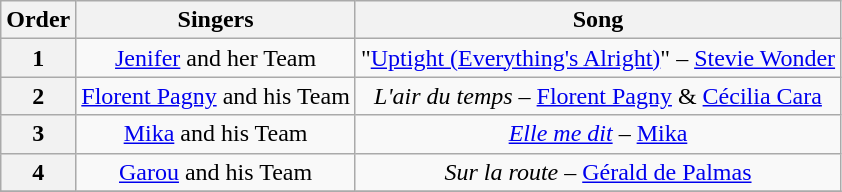<table class="wikitable sortable" style="text-align: center; width: auto;">
<tr>
<th>Order</th>
<th>Singers</th>
<th>Song</th>
</tr>
<tr>
<th>1</th>
<td><a href='#'>Jenifer</a> and her Team<br></td>
<td>"<a href='#'>Uptight (Everything's Alright)</a>" – <a href='#'>Stevie Wonder</a></td>
</tr>
<tr>
<th>2</th>
<td><a href='#'>Florent Pagny</a> and his Team<br></td>
<td><em>L'air du temps</em> – <a href='#'>Florent Pagny</a> & <a href='#'>Cécilia Cara</a></td>
</tr>
<tr>
<th>3</th>
<td><a href='#'>Mika</a> and his Team<br></td>
<td><em><a href='#'>Elle me dit</a></em> – <a href='#'>Mika</a></td>
</tr>
<tr>
<th>4</th>
<td><a href='#'>Garou</a> and his Team<br></td>
<td><em>Sur la route</em> – <a href='#'>Gérald de Palmas</a></td>
</tr>
<tr>
</tr>
</table>
